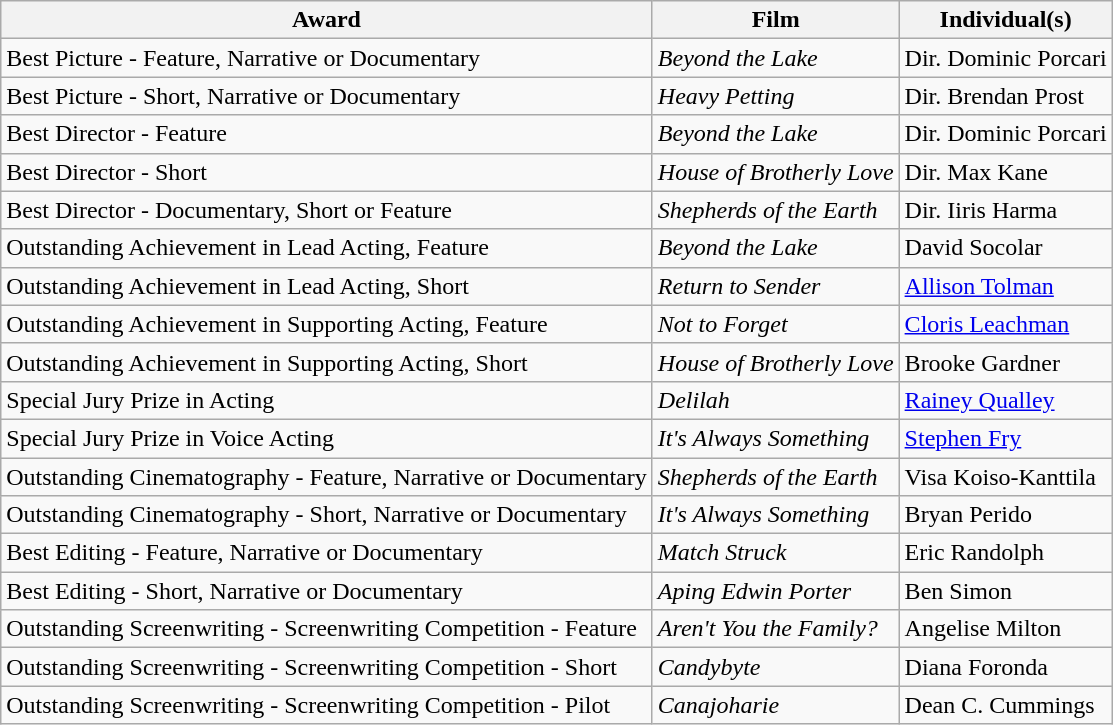<table class="wikitable">
<tr>
<th>Award</th>
<th>Film</th>
<th>Individual(s)</th>
</tr>
<tr>
<td>Best Picture - Feature, Narrative or Documentary</td>
<td><em>Beyond the Lake</em></td>
<td>Dir. Dominic Porcari</td>
</tr>
<tr>
<td>Best Picture - Short, Narrative or Documentary</td>
<td><em>Heavy Petting</em></td>
<td>Dir. Brendan Prost</td>
</tr>
<tr>
<td>Best Director - Feature</td>
<td><em>Beyond the Lake</em></td>
<td>Dir. Dominic Porcari</td>
</tr>
<tr>
<td>Best Director - Short</td>
<td><em>House of Brotherly Love</em></td>
<td>Dir. Max Kane</td>
</tr>
<tr>
<td>Best Director - Documentary, Short or Feature</td>
<td><em>Shepherds of the Earth</em></td>
<td>Dir. Iiris Harma</td>
</tr>
<tr>
<td>Outstanding Achievement in Lead Acting, Feature</td>
<td><em>Beyond the Lake</em></td>
<td>David Socolar</td>
</tr>
<tr>
<td>Outstanding Achievement in Lead Acting, Short</td>
<td><em>Return to Sender</em></td>
<td><a href='#'>Allison Tolman</a></td>
</tr>
<tr>
<td>Outstanding Achievement in Supporting Acting, Feature</td>
<td><em>Not to Forget</em></td>
<td><a href='#'>Cloris Leachman</a></td>
</tr>
<tr>
<td>Outstanding Achievement in Supporting Acting, Short</td>
<td><em>House of Brotherly Love</em></td>
<td>Brooke Gardner</td>
</tr>
<tr>
<td>Special Jury Prize in Acting</td>
<td><em>Delilah</em></td>
<td><a href='#'>Rainey Qualley</a></td>
</tr>
<tr>
<td>Special Jury Prize in Voice Acting</td>
<td><em>It's Always Something</em></td>
<td><a href='#'>Stephen Fry</a></td>
</tr>
<tr>
<td>Outstanding Cinematography - Feature, Narrative or Documentary</td>
<td><em>Shepherds of the Earth</em></td>
<td>Visa Koiso-Kanttila</td>
</tr>
<tr>
<td>Outstanding Cinematography - Short, Narrative or Documentary</td>
<td><em>It's Always Something</em></td>
<td>Bryan Perido</td>
</tr>
<tr>
<td>Best Editing - Feature, Narrative or Documentary</td>
<td><em>Match Struck</em></td>
<td>Eric Randolph</td>
</tr>
<tr>
<td>Best Editing - Short, Narrative or Documentary</td>
<td><em>Aping Edwin Porter</em></td>
<td>Ben Simon</td>
</tr>
<tr>
<td>Outstanding Screenwriting - Screenwriting Competition - Feature</td>
<td><em>Aren't You the Family?</em></td>
<td>Angelise Milton</td>
</tr>
<tr>
<td>Outstanding Screenwriting - Screenwriting Competition - Short</td>
<td><em>Candybyte</em></td>
<td>Diana Foronda</td>
</tr>
<tr>
<td>Outstanding Screenwriting - Screenwriting Competition - Pilot</td>
<td><em>Canajoharie</em></td>
<td>Dean C. Cummings</td>
</tr>
</table>
